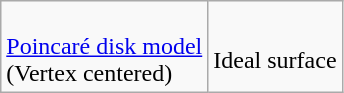<table class=wikitable>
<tr>
<td><br><a href='#'>Poincaré disk model</a><br>(Vertex centered)</td>
<td><br>Ideal surface</td>
</tr>
</table>
